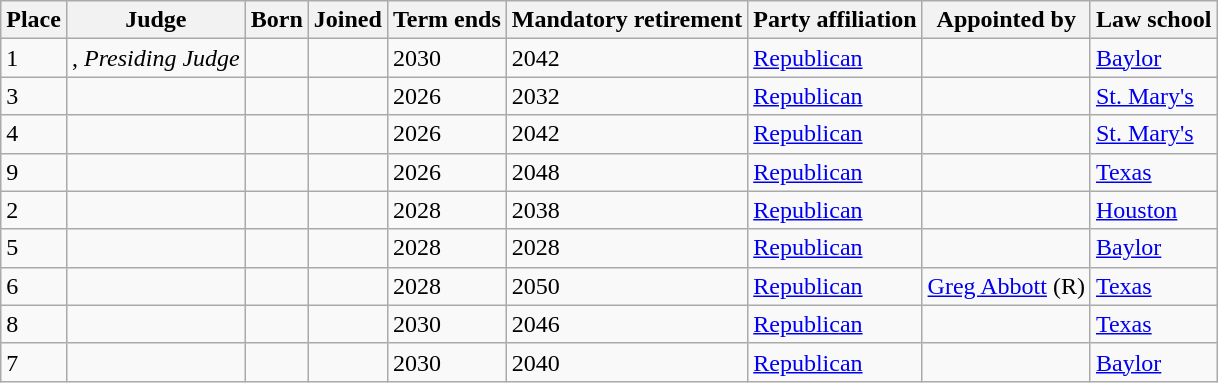<table class="wikitable sortable">
<tr>
<th>Place</th>
<th>Judge</th>
<th>Born</th>
<th>Joined</th>
<th>Term ends</th>
<th>Mandatory retirement</th>
<th>Party affiliation</th>
<th>Appointed by</th>
<th>Law school</th>
</tr>
<tr>
<td>1</td>
<td>, <em>Presiding Judge</em></td>
<td></td>
<td></td>
<td>2030</td>
<td>2042</td>
<td><a href='#'>Republican</a></td>
<td></td>
<td><a href='#'>Baylor</a></td>
</tr>
<tr>
<td>3</td>
<td></td>
<td></td>
<td></td>
<td>2026</td>
<td>2032</td>
<td><a href='#'>Republican</a></td>
<td></td>
<td><a href='#'>St. Mary's</a></td>
</tr>
<tr>
<td>4</td>
<td></td>
<td></td>
<td></td>
<td>2026</td>
<td>2042</td>
<td><a href='#'>Republican</a></td>
<td></td>
<td><a href='#'>St. Mary's</a></td>
</tr>
<tr>
<td>9</td>
<td></td>
<td></td>
<td></td>
<td>2026</td>
<td>2048</td>
<td><a href='#'>Republican</a></td>
<td></td>
<td><a href='#'>Texas</a></td>
</tr>
<tr>
<td>2</td>
<td></td>
<td></td>
<td></td>
<td>2028</td>
<td>2038</td>
<td><a href='#'>Republican</a></td>
<td></td>
<td><a href='#'>Houston</a></td>
</tr>
<tr>
<td>5</td>
<td></td>
<td></td>
<td></td>
<td>2028</td>
<td>2028</td>
<td><a href='#'>Republican</a></td>
<td></td>
<td><a href='#'>Baylor</a></td>
</tr>
<tr>
<td>6</td>
<td></td>
<td></td>
<td></td>
<td>2028</td>
<td>2050</td>
<td><a href='#'>Republican</a></td>
<td><a href='#'>Greg Abbott</a> (R)</td>
<td><a href='#'>Texas</a></td>
</tr>
<tr>
<td>8</td>
<td></td>
<td></td>
<td></td>
<td>2030</td>
<td>2046</td>
<td><a href='#'>Republican</a></td>
<td></td>
<td><a href='#'>Texas</a></td>
</tr>
<tr>
<td>7</td>
<td></td>
<td></td>
<td></td>
<td>2030</td>
<td>2040</td>
<td><a href='#'>Republican</a></td>
<td></td>
<td><a href='#'>Baylor</a></td>
</tr>
</table>
